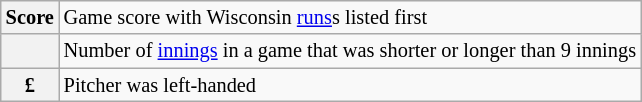<table class="wikitable plainrowheaders" style="font-size:85%">
<tr>
<th scope="row" style="text-align:center"><strong>Score</strong></th>
<td>Game score with Wisconsin <a href='#'>runs</a>s listed first</td>
</tr>
<tr>
<th scope="row" style="text-align:center"></th>
<td>Number of <a href='#'>innings</a> in a game that was shorter or longer than 9 innings</td>
</tr>
<tr>
<th scope="row" style="text-align:center">£</th>
<td>Pitcher was left-handed</td>
</tr>
</table>
